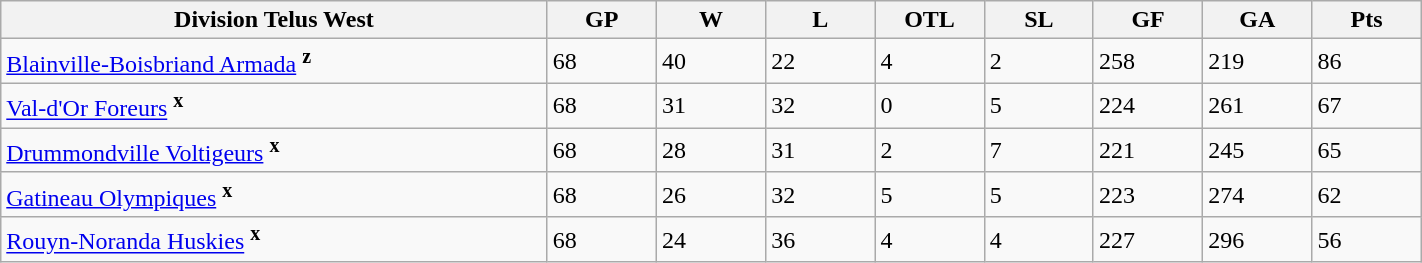<table class="wikitable" style="width: 75%">
<tr>
<th width=25%>Division Telus West</th>
<th width=5%>GP</th>
<th width=5%>W</th>
<th width=5%>L</th>
<th width=5%>OTL</th>
<th width=5%>SL</th>
<th width=5%>GF</th>
<th width=5%>GA</th>
<th width=5%>Pts</th>
</tr>
<tr>
<td><a href='#'>Blainville-Boisbriand Armada</a> <sup><strong>z</strong></sup></td>
<td>68</td>
<td>40</td>
<td>22</td>
<td>4</td>
<td>2</td>
<td>258</td>
<td>219</td>
<td>86</td>
</tr>
<tr>
<td><a href='#'>Val-d'Or Foreurs</a> <sup><strong>x</strong></sup></td>
<td>68</td>
<td>31</td>
<td>32</td>
<td>0</td>
<td>5</td>
<td>224</td>
<td>261</td>
<td>67</td>
</tr>
<tr>
<td><a href='#'>Drummondville Voltigeurs</a> <sup><strong>x</strong></sup></td>
<td>68</td>
<td>28</td>
<td>31</td>
<td>2</td>
<td>7</td>
<td>221</td>
<td>245</td>
<td>65</td>
</tr>
<tr>
<td><a href='#'>Gatineau Olympiques</a> <sup><strong>x</strong></sup></td>
<td>68</td>
<td>26</td>
<td>32</td>
<td>5</td>
<td>5</td>
<td>223</td>
<td>274</td>
<td>62</td>
</tr>
<tr>
<td><a href='#'>Rouyn-Noranda Huskies</a> <sup><strong>x</strong></sup></td>
<td>68</td>
<td>24</td>
<td>36</td>
<td>4</td>
<td>4</td>
<td>227</td>
<td>296</td>
<td>56</td>
</tr>
</table>
